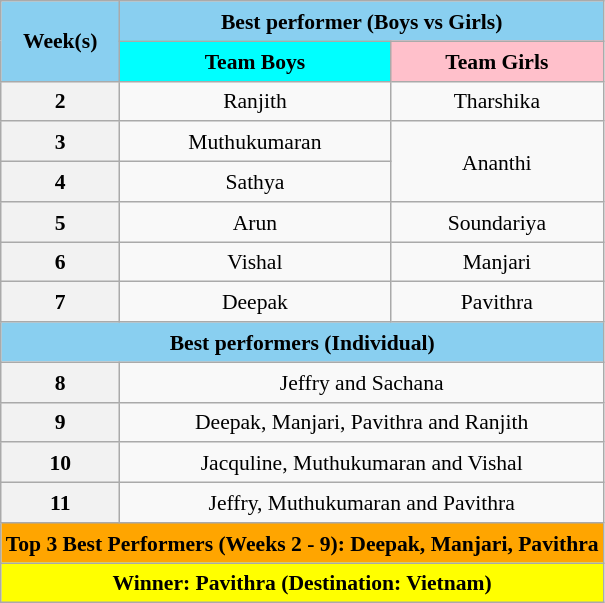<table class="wikitable" style="text-align:center; font-size:90%; line-height:20px; width:auto;">
<tr>
<th rowspan="2" style="background:#89CFF0">Week(s)</th>
<th colspan="2" style="background:#89CFF0">Best performer (Boys vs Girls)</th>
</tr>
<tr>
<th style="background:cyan">Team Boys</th>
<th style="background:pink">Team Girls</th>
</tr>
<tr>
<th>2</th>
<td>Ranjith</td>
<td>Tharshika</td>
</tr>
<tr>
<th>3</th>
<td>Muthukumaran</td>
<td rowspan="2">Ananthi</td>
</tr>
<tr>
<th>4</th>
<td>Sathya</td>
</tr>
<tr>
<th>5</th>
<td>Arun</td>
<td>Soundariya</td>
</tr>
<tr>
<th>6</th>
<td>Vishal</td>
<td>Manjari</td>
</tr>
<tr>
<th>7</th>
<td>Deepak</td>
<td>Pavithra</td>
</tr>
<tr>
<th colspan="3" style="background:#89CFF0">Best performers (Individual)</th>
</tr>
<tr>
<th>8</th>
<td colspan="2">Jeffry and Sachana</td>
</tr>
<tr>
<th>9</th>
<td colspan="2">Deepak, Manjari, Pavithra and Ranjith</td>
</tr>
<tr>
<th>10</th>
<td colspan="2">Jacquline, Muthukumaran and Vishal</td>
</tr>
<tr>
<th>11</th>
<td colspan="2">Jeffry, Muthukumaran and Pavithra</td>
</tr>
<tr>
<th colspan="3" style="background:orange;">Top 3 Best Performers (Weeks 2 - 9): Deepak, Manjari, Pavithra</th>
</tr>
<tr>
<th colspan="3" style="background:yellow;">Winner: Pavithra (Destination: Vietnam)</th>
</tr>
</table>
